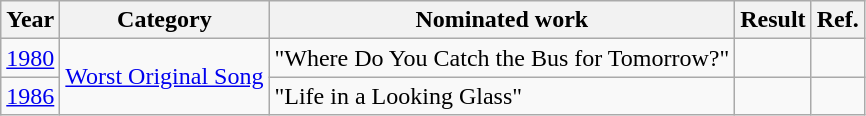<table class="wikitable">
<tr>
<th>Year</th>
<th>Category</th>
<th>Nominated work</th>
<th>Result</th>
<th>Ref.</th>
</tr>
<tr>
<td><a href='#'>1980</a></td>
<td rowspan="2"><a href='#'>Worst Original Song</a></td>
<td>"Where Do You Catch the Bus for Tomorrow?" </td>
<td></td>
<td align="center"></td>
</tr>
<tr>
<td><a href='#'>1986</a></td>
<td>"Life in a Looking Glass" </td>
<td></td>
<td align="center"></td>
</tr>
</table>
